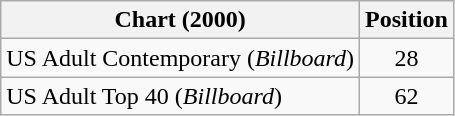<table class="wikitable">
<tr>
<th>Chart (2000)</th>
<th>Position</th>
</tr>
<tr>
<td>US Adult Contemporary (<em>Billboard</em>)</td>
<td align="center">28</td>
</tr>
<tr>
<td>US Adult Top 40 (<em>Billboard</em>)</td>
<td align="center">62</td>
</tr>
</table>
